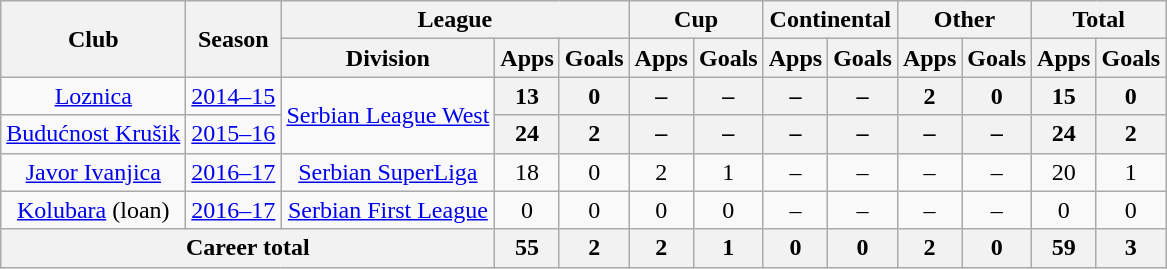<table class="wikitable" style="text-align: center;">
<tr>
<th rowspan="2">Club</th>
<th rowspan="2">Season</th>
<th colspan="3">League</th>
<th colspan="2">Cup</th>
<th colspan="2">Continental</th>
<th colspan="2">Other</th>
<th colspan="2">Total</th>
</tr>
<tr>
<th>Division</th>
<th>Apps</th>
<th>Goals</th>
<th>Apps</th>
<th>Goals</th>
<th>Apps</th>
<th>Goals</th>
<th>Apps</th>
<th>Goals</th>
<th>Apps</th>
<th>Goals</th>
</tr>
<tr>
<td><a href='#'>Loznica</a></td>
<td><a href='#'>2014–15</a></td>
<td rowspan="2"><a href='#'>Serbian League West</a></td>
<th>13</th>
<th>0</th>
<th>–</th>
<th>–</th>
<th>–</th>
<th>–</th>
<th>2</th>
<th>0</th>
<th>15</th>
<th>0</th>
</tr>
<tr>
<td><a href='#'>Budućnost Krušik</a></td>
<td><a href='#'>2015–16</a></td>
<th>24</th>
<th>2</th>
<th>–</th>
<th>–</th>
<th>–</th>
<th>–</th>
<th>–</th>
<th>–</th>
<th>24</th>
<th>2</th>
</tr>
<tr>
<td><a href='#'>Javor Ivanjica</a></td>
<td><a href='#'>2016–17</a></td>
<td><a href='#'>Serbian SuperLiga</a></td>
<td>18</td>
<td>0</td>
<td>2</td>
<td>1</td>
<td>–</td>
<td>–</td>
<td>–</td>
<td>–</td>
<td>20</td>
<td>1</td>
</tr>
<tr>
<td><a href='#'>Kolubara</a> (loan)</td>
<td><a href='#'>2016–17</a></td>
<td><a href='#'>Serbian First League</a></td>
<td>0</td>
<td>0</td>
<td>0</td>
<td>0</td>
<td>–</td>
<td>–</td>
<td>–</td>
<td>–</td>
<td>0</td>
<td>0</td>
</tr>
<tr>
<th colspan="3">Career total</th>
<th>55</th>
<th>2</th>
<th>2</th>
<th>1</th>
<th>0</th>
<th>0</th>
<th>2</th>
<th>0</th>
<th>59</th>
<th>3</th>
</tr>
</table>
